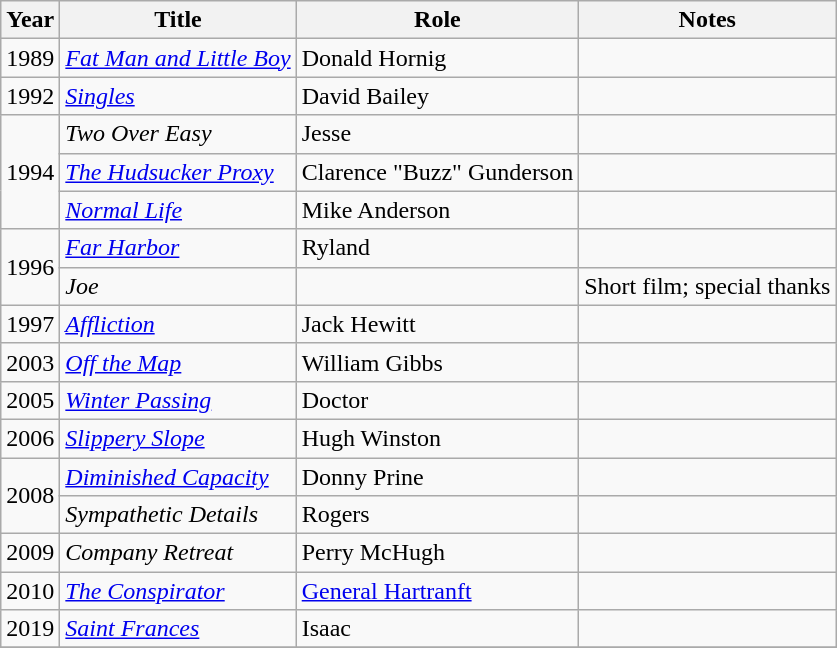<table class="wikitable sortable">
<tr>
<th>Year</th>
<th>Title</th>
<th>Role</th>
<th>Notes</th>
</tr>
<tr>
<td>1989</td>
<td><em><a href='#'>Fat Man and Little Boy</a></em></td>
<td>Donald Hornig</td>
<td></td>
</tr>
<tr>
<td>1992</td>
<td><em><a href='#'>Singles</a></em></td>
<td>David Bailey</td>
<td></td>
</tr>
<tr>
<td rowspan="3">1994</td>
<td><em>Two Over Easy</em></td>
<td>Jesse</td>
<td></td>
</tr>
<tr>
<td><em><a href='#'>The Hudsucker Proxy</a></em></td>
<td>Clarence "Buzz" Gunderson</td>
<td></td>
</tr>
<tr>
<td><em><a href='#'>Normal Life</a></em></td>
<td>Mike Anderson</td>
<td></td>
</tr>
<tr>
<td rowspan="2">1996</td>
<td><em><a href='#'>Far Harbor</a></em></td>
<td>Ryland</td>
<td></td>
</tr>
<tr>
<td><em>Joe</em></td>
<td></td>
<td>Short film; special thanks</td>
</tr>
<tr>
<td>1997</td>
<td><em><a href='#'>Affliction</a></em></td>
<td>Jack Hewitt</td>
<td></td>
</tr>
<tr>
<td>2003</td>
<td><em><a href='#'>Off the Map</a></em></td>
<td>William Gibbs</td>
<td></td>
</tr>
<tr>
<td>2005</td>
<td><em><a href='#'>Winter Passing</a></em></td>
<td>Doctor</td>
<td></td>
</tr>
<tr>
<td>2006</td>
<td><em><a href='#'>Slippery Slope</a></em></td>
<td>Hugh Winston</td>
<td></td>
</tr>
<tr>
<td rowspan="2">2008</td>
<td><em><a href='#'>Diminished Capacity</a></em></td>
<td>Donny Prine</td>
<td></td>
</tr>
<tr>
<td><em>Sympathetic Details</em></td>
<td>Rogers</td>
<td></td>
</tr>
<tr>
<td>2009</td>
<td><em>Company Retreat</em></td>
<td>Perry McHugh</td>
<td></td>
</tr>
<tr>
<td>2010</td>
<td><em><a href='#'>The Conspirator</a></em></td>
<td><a href='#'>General Hartranft</a></td>
<td></td>
</tr>
<tr>
<td>2019</td>
<td><em><a href='#'>Saint Frances</a></em></td>
<td>Isaac</td>
<td></td>
</tr>
<tr>
</tr>
</table>
